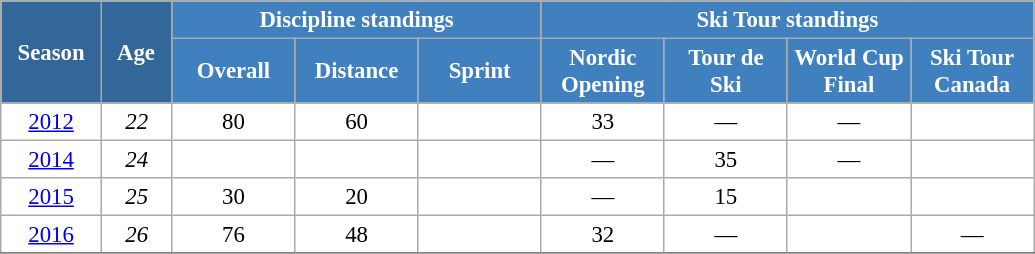<table class="wikitable" style="font-size:95%; text-align:center; border:grey solid 1px; border-collapse:collapse; background:#ffffff;">
<tr>
<th style="background-color:#369; color:white; width:60px;" rowspan="2"> Season </th>
<th style="background-color:#369; color:white; width:40px;" rowspan="2"> Age </th>
<th style="background-color:#4180be; color:white;" colspan="3">Discipline standings</th>
<th style="background-color:#4180be; color:white;" colspan="4">Ski Tour standings</th>
</tr>
<tr>
<th style="background-color:#4180be; color:white; width:75px;">Overall</th>
<th style="background-color:#4180be; color:white; width:75px;">Distance</th>
<th style="background-color:#4180be; color:white; width:75px;">Sprint</th>
<th style="background-color:#4180be; color:white; width:75px;">Nordic<br>Opening</th>
<th style="background-color:#4180be; color:white; width:75px;">Tour de<br>Ski</th>
<th style="background-color:#4180be; color:white; width:75px;">World Cup<br>Final</th>
<th style="background-color:#4180be; color:white; width:75px;">Ski Tour<br>Canada</th>
</tr>
<tr>
<td><a href='#'>2012</a></td>
<td><em>22</em></td>
<td>80</td>
<td>60</td>
<td></td>
<td>33</td>
<td>—</td>
<td>—</td>
<td></td>
</tr>
<tr>
<td><a href='#'>2014</a></td>
<td><em>24</em></td>
<td></td>
<td></td>
<td></td>
<td>—</td>
<td>35</td>
<td>—</td>
<td></td>
</tr>
<tr>
<td><a href='#'>2015</a></td>
<td><em>25</em></td>
<td>30</td>
<td>20</td>
<td></td>
<td>—</td>
<td>15</td>
<td></td>
<td></td>
</tr>
<tr>
<td><a href='#'>2016</a></td>
<td><em>26</em></td>
<td>76</td>
<td>48</td>
<td></td>
<td>32</td>
<td>—</td>
<td></td>
<td>—</td>
</tr>
<tr>
</tr>
</table>
